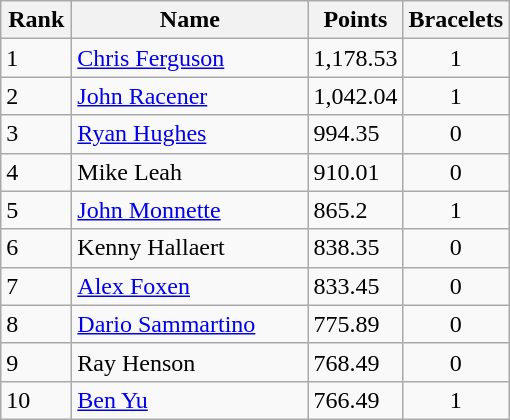<table class="wikitable">
<tr>
<th style="width:40px;">Rank</th>
<th style="width:150px;">Name</th>
<th style="width:50px;">Points</th>
<th style="width:50px;">Bracelets</th>
</tr>
<tr>
<td>1</td>
<td> <a href='#'>Chris Ferguson</a></td>
<td>1,178.53</td>
<td align=center>1</td>
</tr>
<tr>
<td>2</td>
<td> <a href='#'>John Racener</a></td>
<td>1,042.04</td>
<td align=center>1</td>
</tr>
<tr>
<td>3</td>
<td> <a href='#'>Ryan Hughes</a></td>
<td>994.35</td>
<td align=center>0</td>
</tr>
<tr>
<td>4</td>
<td> Mike Leah</td>
<td>910.01</td>
<td align=center>0</td>
</tr>
<tr>
<td>5</td>
<td> <a href='#'>John Monnette</a></td>
<td>865.2</td>
<td align=center>1</td>
</tr>
<tr>
<td>6</td>
<td> Kenny Hallaert</td>
<td>838.35</td>
<td align=center>0</td>
</tr>
<tr>
<td>7</td>
<td> <a href='#'>Alex Foxen</a></td>
<td>833.45</td>
<td align=center>0</td>
</tr>
<tr>
<td>8</td>
<td> <a href='#'>Dario Sammartino</a></td>
<td>775.89</td>
<td align=center>0</td>
</tr>
<tr>
<td>9</td>
<td> Ray Henson</td>
<td>768.49</td>
<td align=center>0</td>
</tr>
<tr>
<td>10</td>
<td> <a href='#'>Ben Yu</a></td>
<td>766.49</td>
<td align=center>1</td>
</tr>
</table>
